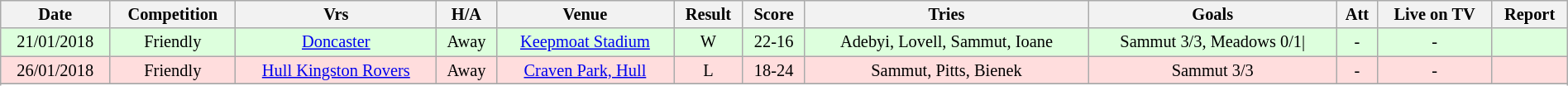<table class="wikitable" style="font-size:85%;" width="100%">
<tr>
<th>Date</th>
<th>Competition</th>
<th>Vrs</th>
<th>H/A</th>
<th>Venue</th>
<th>Result</th>
<th>Score</th>
<th>Tries</th>
<th>Goals</th>
<th>Att</th>
<th>Live on TV</th>
<th>Report</th>
</tr>
<tr style="background:#ddffdd;" width=20 | >
<td align=center>21/01/2018</td>
<td align=center>Friendly</td>
<td align=center> <a href='#'>Doncaster</a></td>
<td align=center>Away</td>
<td align=center><a href='#'>Keepmoat Stadium</a></td>
<td align=center>W</td>
<td align=center>22-16</td>
<td align=center>Adebyi, Lovell, Sammut, Ioane</td>
<td align=center>Sammut 3/3, Meadows 0/1|</td>
<td align=center>-</td>
<td align=center>-</td>
<td align=center></td>
</tr>
<tr style="background:#ffdddd;" width=20 | >
<td align=center>26/01/2018</td>
<td align=center>Friendly</td>
<td align=center> <a href='#'>Hull Kingston Rovers</a></td>
<td align=center>Away</td>
<td align=center><a href='#'>Craven Park, Hull</a></td>
<td align=center>L</td>
<td align=center>18-24</td>
<td align=center>Sammut, Pitts, Bienek</td>
<td align=center>Sammut 3/3</td>
<td align=center>-</td>
<td align=center>-</td>
<td align=center></td>
</tr>
<tr style="background:#ddffdd;" width=20 | >
</tr>
<tr>
</tr>
</table>
